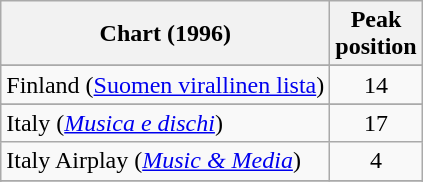<table class="wikitable sortable">
<tr>
<th>Chart (1996)</th>
<th>Peak<br>position</th>
</tr>
<tr>
</tr>
<tr>
</tr>
<tr>
<td>Finland (<a href='#'>Suomen virallinen lista</a>)</td>
<td align="center">14</td>
</tr>
<tr>
</tr>
<tr>
<td>Italy (<em><a href='#'>Musica e dischi</a></em>)</td>
<td align="center">17</td>
</tr>
<tr>
<td>Italy Airplay (<em><a href='#'>Music & Media</a></em>)</td>
<td align="center">4</td>
</tr>
<tr>
</tr>
<tr>
</tr>
<tr>
</tr>
<tr>
</tr>
</table>
